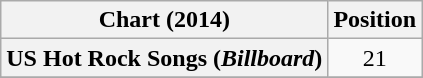<table class="wikitable plainrowheaders">
<tr>
<th scope="col">Chart (2014)</th>
<th scope="col">Position</th>
</tr>
<tr>
<th scope="row">US Hot Rock Songs (<em>Billboard</em>)</th>
<td align="center">21</td>
</tr>
<tr>
</tr>
</table>
